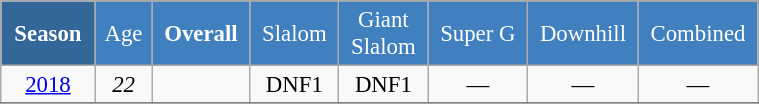<table class="wikitable"  style="font-size:95%; text-align:center; border:gray solid 1px; width:40%;">
<tr style="background:#369; color:white;">
<td rowspan="2" style="width:6%;"><strong>Season</strong></td>
</tr>
<tr style="background:#4180be; color:white;">
<td style="width:3%;">Age</td>
<td style="width:5%;"><strong>Overall</strong></td>
<td style="width:5%;">Slalom</td>
<td style="width:5%;">Giant<br>Slalom</td>
<td style="width:5%;">Super G</td>
<td style="width:5%;">Downhill</td>
<td style="width:5%;">Combined</td>
</tr>
<tr>
<td><a href='#'>2018</a></td>
<td><em>22</em></td>
<td></td>
<td>DNF1</td>
<td>DNF1</td>
<td>—</td>
<td>—</td>
<td>—</td>
</tr>
<tr>
</tr>
</table>
